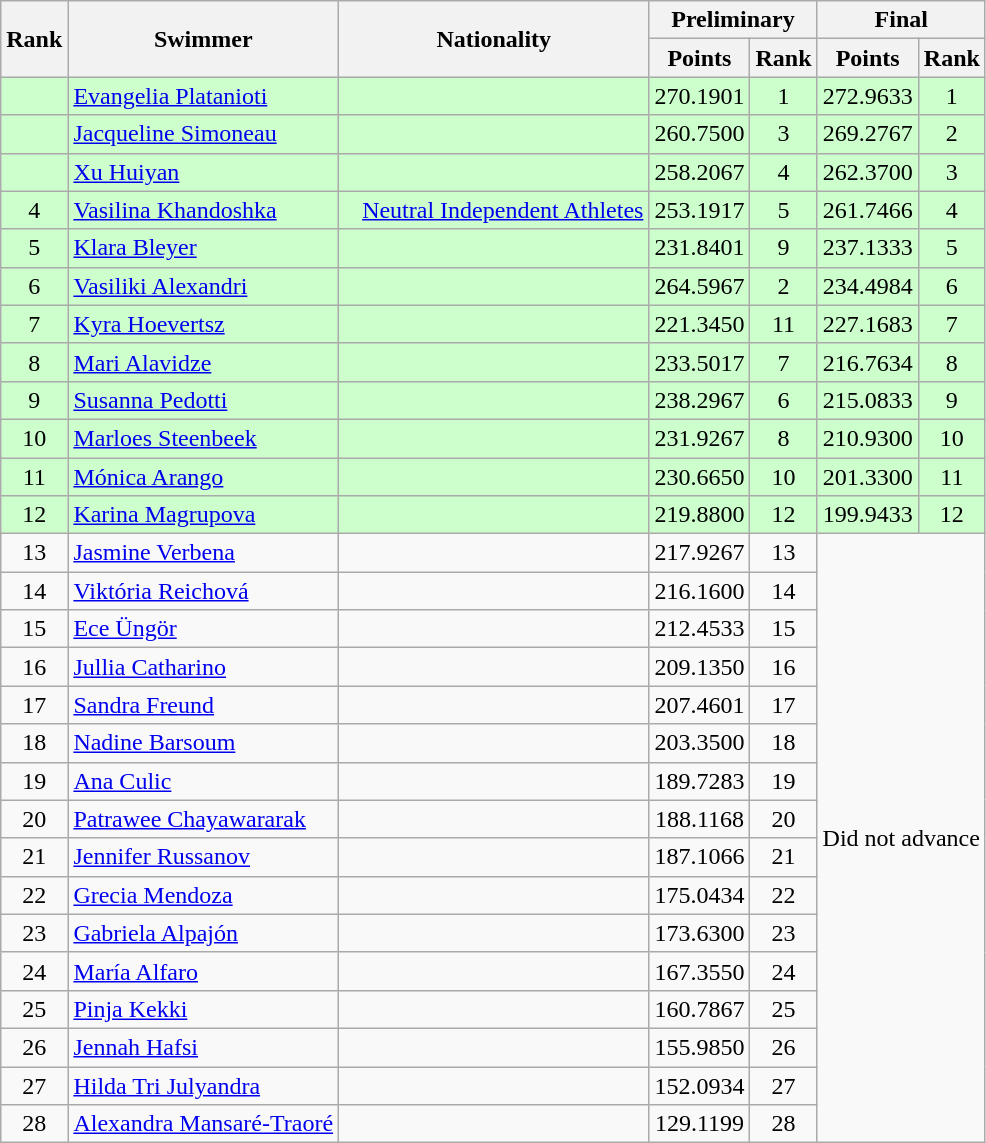<table class="wikitable sortable" style="text-align:center">
<tr>
<th rowspan=2>Rank</th>
<th rowspan=2>Swimmer</th>
<th rowspan=2>Nationality</th>
<th colspan=2>Preliminary</th>
<th colspan=2>Final</th>
</tr>
<tr>
<th>Points</th>
<th>Rank</th>
<th>Points</th>
<th>Rank</th>
</tr>
<tr bgcolor=ccffcc>
<td></td>
<td align=left><a href='#'>Evangelia Platanioti</a></td>
<td align=left></td>
<td>270.1901</td>
<td>1</td>
<td>272.9633</td>
<td>1</td>
</tr>
<tr bgcolor=ccffcc>
<td></td>
<td align=left><a href='#'>Jacqueline Simoneau</a></td>
<td align=left></td>
<td>260.7500</td>
<td>3</td>
<td>269.2767</td>
<td>2</td>
</tr>
<tr bgcolor=ccffcc>
<td></td>
<td align=left><a href='#'>Xu Huiyan</a></td>
<td align=left></td>
<td>258.2067</td>
<td>4</td>
<td>262.3700</td>
<td>3</td>
</tr>
<tr bgcolor=ccffcc>
<td>4</td>
<td align=left><a href='#'>Vasilina Khandoshka</a></td>
<td align=left>   <a href='#'>Neutral Independent Athletes</a></td>
<td>253.1917</td>
<td>5</td>
<td>261.7466</td>
<td>4</td>
</tr>
<tr bgcolor=ccffcc>
<td>5</td>
<td align=left><a href='#'>Klara Bleyer</a></td>
<td align=left></td>
<td>231.8401</td>
<td>9</td>
<td>237.1333</td>
<td>5</td>
</tr>
<tr bgcolor=ccffcc>
<td>6</td>
<td align=left><a href='#'>Vasiliki Alexandri</a></td>
<td align=left></td>
<td>264.5967</td>
<td>2</td>
<td>234.4984</td>
<td>6</td>
</tr>
<tr bgcolor=ccffcc>
<td>7</td>
<td align=left><a href='#'>Kyra Hoevertsz</a></td>
<td align=left></td>
<td>221.3450</td>
<td>11</td>
<td>227.1683</td>
<td>7</td>
</tr>
<tr bgcolor=ccffcc>
<td>8</td>
<td align=left><a href='#'>Mari Alavidze</a></td>
<td align=left></td>
<td>233.5017</td>
<td>7</td>
<td>216.7634</td>
<td>8</td>
</tr>
<tr bgcolor=ccffcc>
<td>9</td>
<td align=left><a href='#'>Susanna Pedotti</a></td>
<td align=left></td>
<td>238.2967</td>
<td>6</td>
<td>215.0833</td>
<td>9</td>
</tr>
<tr bgcolor=ccffcc>
<td>10</td>
<td align=left><a href='#'>Marloes Steenbeek</a></td>
<td align=left></td>
<td>231.9267</td>
<td>8</td>
<td>210.9300</td>
<td>10</td>
</tr>
<tr bgcolor=ccffcc>
<td>11</td>
<td align=left><a href='#'>Mónica Arango</a></td>
<td align=left></td>
<td>230.6650</td>
<td>10</td>
<td>201.3300</td>
<td>11</td>
</tr>
<tr bgcolor=ccffcc>
<td>12</td>
<td align=left><a href='#'>Karina Magrupova</a></td>
<td align=left></td>
<td>219.8800</td>
<td>12</td>
<td>199.9433</td>
<td>12</td>
</tr>
<tr>
<td>13</td>
<td align=left><a href='#'>Jasmine Verbena</a></td>
<td align=left></td>
<td>217.9267</td>
<td>13</td>
<td colspan=2 rowspan=16>Did not advance</td>
</tr>
<tr>
<td>14</td>
<td align=left><a href='#'>Viktória Reichová</a></td>
<td align=left></td>
<td>216.1600</td>
<td>14</td>
</tr>
<tr>
<td>15</td>
<td align=left><a href='#'>Ece Üngör</a></td>
<td align=left></td>
<td>212.4533</td>
<td>15</td>
</tr>
<tr>
<td>16</td>
<td align=left><a href='#'>Jullia Catharino</a></td>
<td align=left></td>
<td>209.1350</td>
<td>16</td>
</tr>
<tr>
<td>17</td>
<td align=left><a href='#'>Sandra Freund</a></td>
<td align=left></td>
<td>207.4601</td>
<td>17</td>
</tr>
<tr>
<td>18</td>
<td align=left><a href='#'>Nadine Barsoum</a></td>
<td align=left></td>
<td>203.3500</td>
<td>18</td>
</tr>
<tr>
<td>19</td>
<td align=left><a href='#'>Ana Culic</a></td>
<td align=left></td>
<td>189.7283</td>
<td>19</td>
</tr>
<tr>
<td>20</td>
<td align=left><a href='#'>Patrawee Chayawararak</a></td>
<td align=left></td>
<td>188.1168</td>
<td>20</td>
</tr>
<tr>
<td>21</td>
<td align=left><a href='#'>Jennifer Russanov</a></td>
<td align=left></td>
<td>187.1066</td>
<td>21</td>
</tr>
<tr>
<td>22</td>
<td align=left><a href='#'>Grecia Mendoza</a></td>
<td align=left></td>
<td>175.0434</td>
<td>22</td>
</tr>
<tr>
<td>23</td>
<td align=left><a href='#'>Gabriela Alpajón</a></td>
<td align=left></td>
<td>173.6300</td>
<td>23</td>
</tr>
<tr>
<td>24</td>
<td align=left><a href='#'>María Alfaro</a></td>
<td align=left></td>
<td>167.3550</td>
<td>24</td>
</tr>
<tr>
<td>25</td>
<td align=left><a href='#'>Pinja Kekki</a></td>
<td align=left></td>
<td>160.7867</td>
<td>25</td>
</tr>
<tr>
<td>26</td>
<td align=left><a href='#'>Jennah Hafsi</a></td>
<td align=left></td>
<td>155.9850</td>
<td>26</td>
</tr>
<tr>
<td>27</td>
<td align=left><a href='#'>Hilda Tri Julyandra</a></td>
<td align=left></td>
<td>152.0934</td>
<td>27</td>
</tr>
<tr>
<td>28</td>
<td align=left><a href='#'>Alexandra Mansaré-Traoré</a></td>
<td align=left></td>
<td>129.1199</td>
<td>28</td>
</tr>
</table>
